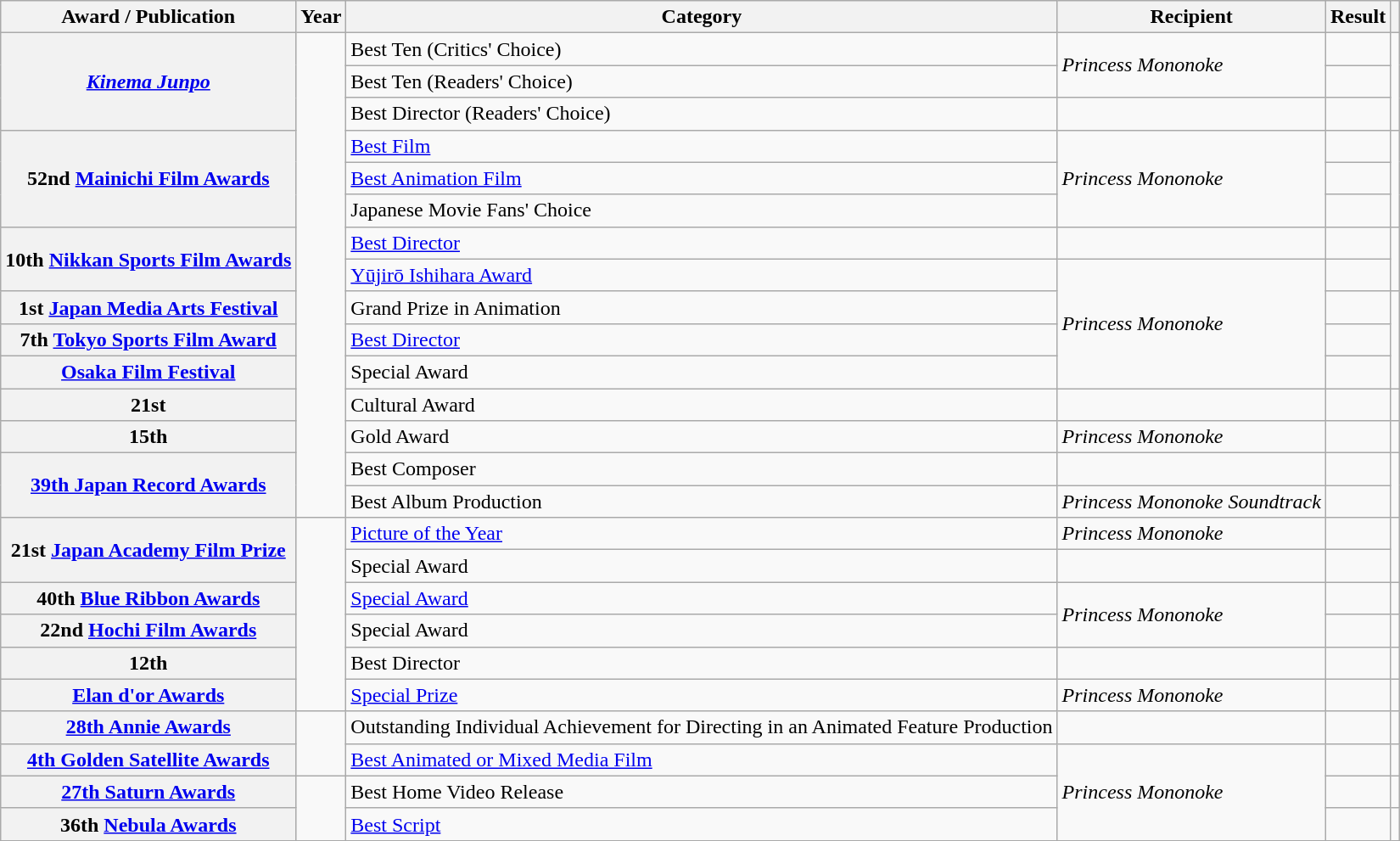<table class="wikitable sortable plain-row-headers">
<tr>
<th scope="col">Award / Publication</th>
<th scope="col">Year</th>
<th scope="col">Category</th>
<th scope="col">Recipient</th>
<th scope="col">Result</th>
<th scope="col" class="unsortable"></th>
</tr>
<tr>
<th scope="rowgroup" rowspan="3"><em><a href='#'>Kinema Junpo</a></em></th>
<td rowspan="15" style="text-align:center;"></td>
<td>Best Ten (Critics' Choice)</td>
<td rowspan="2"><em>Princess Mononoke</em></td>
<td></td>
<td rowspan="3" style="text-align:center;"></td>
</tr>
<tr>
<td>Best Ten (Readers' Choice)</td>
<td></td>
</tr>
<tr>
<td>Best Director (Readers' Choice)</td>
<td></td>
<td></td>
</tr>
<tr>
<th scope="rowgroup" rowspan="3">52nd <a href='#'>Mainichi Film Awards</a></th>
<td><a href='#'>Best Film</a></td>
<td rowspan="3"><em>Princess Mononoke</em></td>
<td></td>
<td rowspan="3" style="text-align:center;"></td>
</tr>
<tr>
<td><a href='#'>Best Animation Film</a></td>
<td></td>
</tr>
<tr>
<td>Japanese Movie Fans' Choice</td>
<td></td>
</tr>
<tr>
<th scope="rowgroup" rowspan="2">10th <a href='#'>Nikkan Sports Film Awards</a></th>
<td><a href='#'>Best Director</a></td>
<td></td>
<td></td>
<td rowspan="2" style="text-align:center;"></td>
</tr>
<tr>
<td><a href='#'>Yūjirō Ishihara Award</a></td>
<td rowspan="4"><em>Princess Mononoke</em></td>
<td></td>
</tr>
<tr>
<th scope="row">1st <a href='#'>Japan Media Arts Festival</a></th>
<td>Grand Prize in Animation</td>
<td></td>
<td rowspan="3" style="text-align:center;"></td>
</tr>
<tr>
<th scope="row">7th <a href='#'>Tokyo Sports Film Award</a></th>
<td><a href='#'>Best Director</a></td>
<td></td>
</tr>
<tr>
<th scope="row"><a href='#'>Osaka Film Festival</a></th>
<td>Special Award</td>
<td></td>
</tr>
<tr>
<th scope="row">21st </th>
<td>Cultural Award</td>
<td></td>
<td></td>
<td style="text-align:center;"></td>
</tr>
<tr>
<th scope="row">15th </th>
<td>Gold Award</td>
<td><em>Princess Mononoke</em></td>
<td></td>
<td style="text-align:center;"></td>
</tr>
<tr>
<th scope="rowgroup" rowspan="2"><a href='#'>39th Japan Record Awards</a></th>
<td>Best Composer</td>
<td></td>
<td></td>
<td style="text-align:center;" rowspan="2"></td>
</tr>
<tr>
<td>Best Album Production</td>
<td><em>Princess Mononoke Soundtrack</em></td>
<td></td>
</tr>
<tr>
<th scope="rowgroup" rowspan="2">21st <a href='#'>Japan Academy Film Prize</a></th>
<td rowspan="6" style="text-align:center;"></td>
<td><a href='#'>Picture of the Year</a></td>
<td><em>Princess Mononoke</em></td>
<td></td>
<td rowspan="2" style="text-align:center;"></td>
</tr>
<tr>
<td>Special Award</td>
<td></td>
<td></td>
</tr>
<tr>
<th scope="row">40th <a href='#'>Blue Ribbon Awards</a></th>
<td><a href='#'>Special Award</a></td>
<td rowspan="2"><em>Princess Mononoke</em></td>
<td></td>
<td style="text-align:center;"></td>
</tr>
<tr>
<th scope="row">22nd <a href='#'>Hochi Film Awards</a></th>
<td>Special Award</td>
<td></td>
<td style="text-align:center;"></td>
</tr>
<tr>
<th scope="row">12th </th>
<td>Best Director</td>
<td></td>
<td></td>
<td style="text-align:center;"></td>
</tr>
<tr>
<th scope="row"><a href='#'>Elan d'or Awards</a></th>
<td><a href='#'>Special Prize</a></td>
<td><em>Princess Mononoke</em></td>
<td></td>
<td style="text-align:center;"></td>
</tr>
<tr>
<th scope="row"><a href='#'>28th Annie Awards</a></th>
<td rowspan="2" style="text-align:center;"></td>
<td>Outstanding Individual Achievement for Directing in an Animated Feature Production</td>
<td></td>
<td></td>
<td style="text-align:center;"></td>
</tr>
<tr>
<th scope="row"><a href='#'>4th Golden Satellite Awards</a></th>
<td><a href='#'>Best Animated or Mixed Media Film</a></td>
<td rowspan="3"><em>Princess Mononoke</em></td>
<td></td>
<td style="text-align:center;"></td>
</tr>
<tr>
<th scope="row"><a href='#'>27th Saturn Awards</a></th>
<td rowspan="2" style="text-align:center;"></td>
<td>Best Home Video Release</td>
<td></td>
<td style="text-align:center;"></td>
</tr>
<tr>
<th scope="row">36th <a href='#'>Nebula Awards</a></th>
<td><a href='#'>Best Script</a></td>
<td></td>
<td style="text-align:center;"></td>
</tr>
</table>
